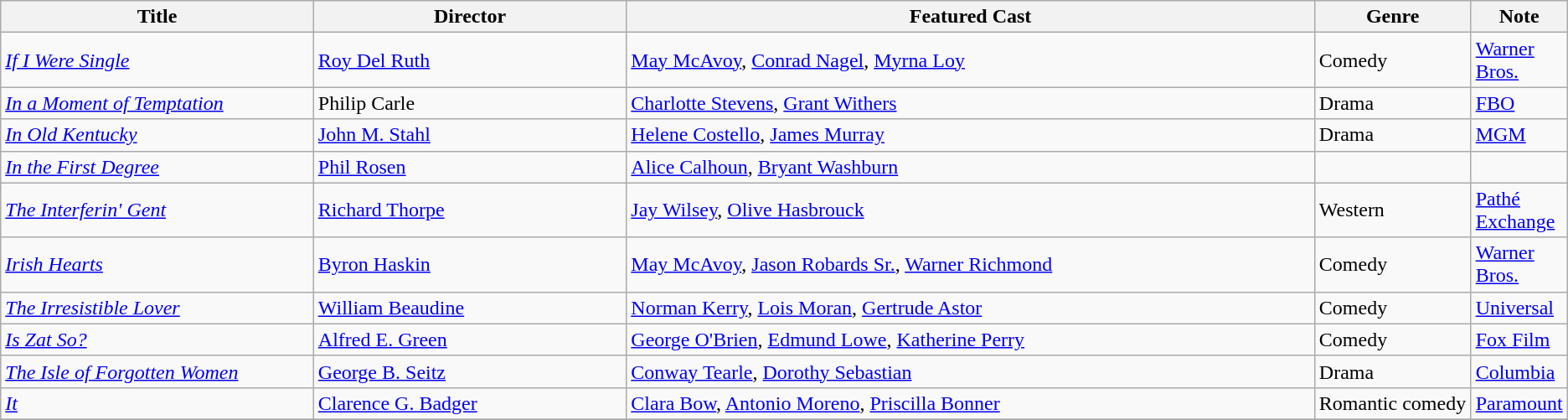<table class="wikitable">
<tr>
<th style="width:20%;">Title</th>
<th style="width:20%;">Director</th>
<th style="width:44%;">Featured Cast</th>
<th style="width:10%;">Genre</th>
<th style="width:10%;">Note</th>
</tr>
<tr>
<td><em><a href='#'>If I Were Single</a></em></td>
<td><a href='#'>Roy Del Ruth</a></td>
<td><a href='#'>May McAvoy</a>, <a href='#'>Conrad Nagel</a>, <a href='#'>Myrna Loy</a></td>
<td>Comedy</td>
<td><a href='#'>Warner Bros.</a></td>
</tr>
<tr>
<td><em><a href='#'>In a Moment of Temptation</a></em></td>
<td>Philip Carle</td>
<td><a href='#'>Charlotte Stevens</a>, <a href='#'>Grant Withers</a></td>
<td>Drama</td>
<td><a href='#'>FBO</a></td>
</tr>
<tr>
<td><em><a href='#'>In Old Kentucky</a></em></td>
<td><a href='#'>John M. Stahl</a></td>
<td><a href='#'>Helene Costello</a>, <a href='#'>James Murray</a></td>
<td>Drama</td>
<td><a href='#'>MGM</a></td>
</tr>
<tr>
<td><em><a href='#'>In the First Degree</a></em></td>
<td><a href='#'>Phil Rosen</a></td>
<td><a href='#'>Alice Calhoun</a>, <a href='#'>Bryant Washburn</a></td>
<td></td>
<td></td>
</tr>
<tr>
<td><em><a href='#'>The Interferin' Gent</a></em></td>
<td><a href='#'>Richard Thorpe</a></td>
<td><a href='#'>Jay Wilsey</a>, <a href='#'>Olive Hasbrouck</a></td>
<td>Western</td>
<td><a href='#'>Pathé Exchange</a></td>
</tr>
<tr>
<td><em><a href='#'>Irish Hearts</a></em></td>
<td><a href='#'>Byron Haskin</a></td>
<td><a href='#'>May McAvoy</a>, <a href='#'>Jason Robards Sr.</a>, <a href='#'>Warner Richmond</a></td>
<td>Comedy</td>
<td><a href='#'>Warner Bros.</a></td>
</tr>
<tr>
<td><em><a href='#'>The Irresistible Lover</a></em></td>
<td><a href='#'>William Beaudine</a></td>
<td><a href='#'>Norman Kerry</a>, <a href='#'>Lois Moran</a>, <a href='#'>Gertrude Astor</a></td>
<td>Comedy</td>
<td><a href='#'>Universal</a></td>
</tr>
<tr>
<td><em><a href='#'>Is Zat So?</a></em></td>
<td><a href='#'>Alfred E. Green</a></td>
<td><a href='#'>George O'Brien</a>, <a href='#'>Edmund Lowe</a>, <a href='#'>Katherine Perry</a></td>
<td>Comedy</td>
<td><a href='#'>Fox Film</a></td>
</tr>
<tr>
<td><em><a href='#'>The Isle of Forgotten Women</a></em></td>
<td><a href='#'>George B. Seitz</a></td>
<td><a href='#'>Conway Tearle</a>, <a href='#'>Dorothy Sebastian</a></td>
<td>Drama</td>
<td><a href='#'>Columbia</a></td>
</tr>
<tr>
<td><em><a href='#'>It</a></em></td>
<td><a href='#'>Clarence G. Badger</a></td>
<td><a href='#'>Clara Bow</a>, <a href='#'>Antonio Moreno</a>, <a href='#'>Priscilla Bonner</a></td>
<td>Romantic comedy</td>
<td><a href='#'>Paramount</a></td>
</tr>
<tr>
</tr>
</table>
